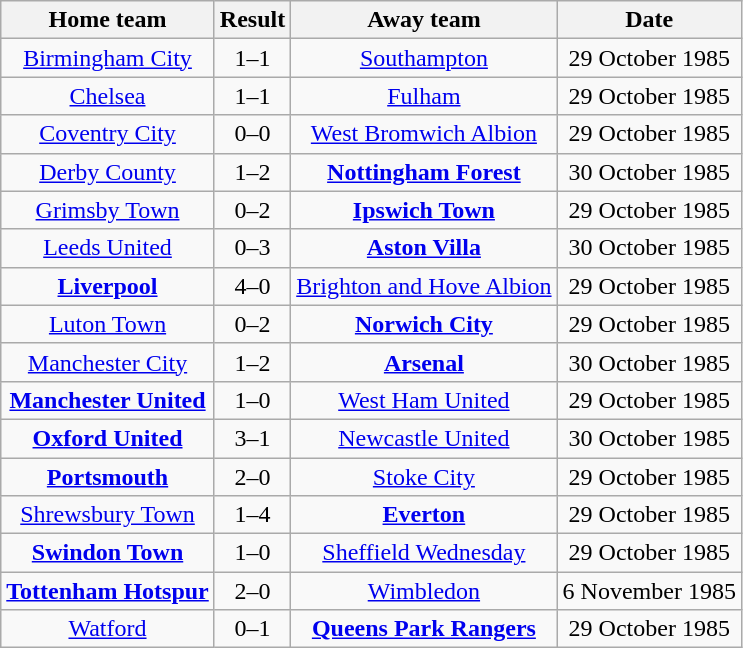<table class="wikitable" style="text-align: center">
<tr>
<th>Home team</th>
<th>Result</th>
<th>Away team</th>
<th>Date</th>
</tr>
<tr>
<td><a href='#'>Birmingham City</a></td>
<td>1–1</td>
<td><a href='#'>Southampton</a></td>
<td>29 October 1985</td>
</tr>
<tr>
<td><a href='#'>Chelsea</a></td>
<td>1–1</td>
<td><a href='#'>Fulham</a></td>
<td>29 October 1985</td>
</tr>
<tr>
<td><a href='#'>Coventry City</a></td>
<td>0–0</td>
<td><a href='#'>West Bromwich Albion</a></td>
<td>29 October 1985</td>
</tr>
<tr>
<td><a href='#'>Derby County</a></td>
<td>1–2</td>
<td><strong><a href='#'>Nottingham Forest</a></strong></td>
<td>30 October 1985</td>
</tr>
<tr>
<td><a href='#'>Grimsby Town</a></td>
<td>0–2</td>
<td><strong><a href='#'>Ipswich Town</a></strong></td>
<td>29 October 1985</td>
</tr>
<tr>
<td><a href='#'>Leeds United</a></td>
<td>0–3</td>
<td><strong><a href='#'>Aston Villa</a></strong></td>
<td>30 October 1985</td>
</tr>
<tr>
<td><strong><a href='#'>Liverpool</a></strong></td>
<td>4–0</td>
<td><a href='#'>Brighton and Hove Albion</a></td>
<td>29 October 1985</td>
</tr>
<tr>
<td><a href='#'>Luton Town</a></td>
<td>0–2</td>
<td><strong><a href='#'>Norwich City</a></strong></td>
<td>29 October 1985</td>
</tr>
<tr>
<td><a href='#'>Manchester City</a></td>
<td>1–2</td>
<td><strong><a href='#'>Arsenal</a></strong></td>
<td>30 October 1985</td>
</tr>
<tr>
<td><strong><a href='#'>Manchester United</a></strong></td>
<td>1–0</td>
<td><a href='#'>West Ham United</a></td>
<td>29 October 1985</td>
</tr>
<tr>
<td><strong><a href='#'>Oxford United</a></strong></td>
<td>3–1</td>
<td><a href='#'>Newcastle United</a></td>
<td>30 October 1985</td>
</tr>
<tr>
<td><strong><a href='#'>Portsmouth</a></strong></td>
<td>2–0</td>
<td><a href='#'>Stoke City</a></td>
<td>29 October 1985</td>
</tr>
<tr>
<td><a href='#'>Shrewsbury Town</a></td>
<td>1–4</td>
<td><strong><a href='#'>Everton</a></strong></td>
<td>29 October 1985</td>
</tr>
<tr>
<td><strong><a href='#'>Swindon Town</a></strong></td>
<td>1–0</td>
<td><a href='#'>Sheffield Wednesday</a></td>
<td>29 October 1985</td>
</tr>
<tr>
<td><strong><a href='#'>Tottenham Hotspur</a></strong></td>
<td>2–0</td>
<td><a href='#'>Wimbledon</a></td>
<td>6 November 1985</td>
</tr>
<tr>
<td><a href='#'>Watford</a></td>
<td>0–1</td>
<td><strong><a href='#'>Queens Park Rangers</a></strong></td>
<td>29 October 1985</td>
</tr>
</table>
